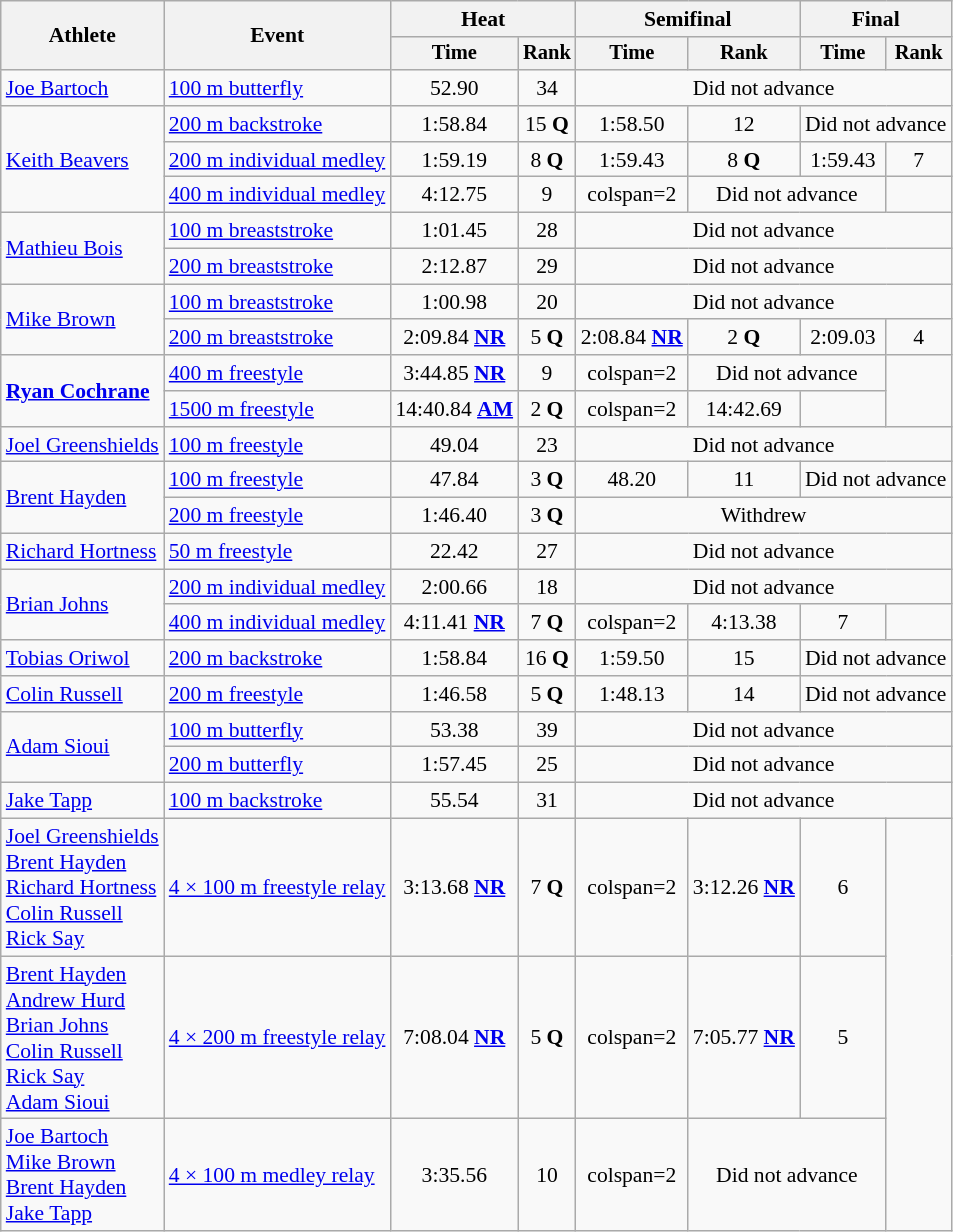<table class=wikitable style="font-size:90%">
<tr>
<th rowspan="2">Athlete</th>
<th rowspan="2">Event</th>
<th colspan="2">Heat</th>
<th colspan="2">Semifinal</th>
<th colspan="2">Final</th>
</tr>
<tr style="font-size:95%">
<th>Time</th>
<th>Rank</th>
<th>Time</th>
<th>Rank</th>
<th>Time</th>
<th>Rank</th>
</tr>
<tr align=center>
<td align=left><a href='#'>Joe Bartoch</a></td>
<td align=left><a href='#'>100 m butterfly</a></td>
<td>52.90</td>
<td>34</td>
<td colspan=4>Did not advance</td>
</tr>
<tr align=center>
<td align=left rowspan=3><a href='#'>Keith Beavers</a></td>
<td align=left><a href='#'>200 m backstroke</a></td>
<td>1:58.84</td>
<td>15 <strong>Q</strong></td>
<td>1:58.50</td>
<td>12</td>
<td colspan=2>Did not advance</td>
</tr>
<tr align=center>
<td align=left><a href='#'>200 m individual medley</a></td>
<td>1:59.19</td>
<td>8 <strong>Q</strong></td>
<td>1:59.43</td>
<td>8 <strong>Q</strong></td>
<td>1:59.43</td>
<td>7</td>
</tr>
<tr align=center>
<td align=left><a href='#'>400 m individual medley</a></td>
<td>4:12.75</td>
<td>9</td>
<td>colspan=2 </td>
<td colspan=2>Did not advance</td>
</tr>
<tr align=center>
<td align=left rowspan=2><a href='#'>Mathieu Bois</a></td>
<td align=left><a href='#'>100 m breaststroke</a></td>
<td>1:01.45</td>
<td>28</td>
<td colspan=4>Did not advance</td>
</tr>
<tr align=center>
<td align=left><a href='#'>200 m breaststroke</a></td>
<td>2:12.87</td>
<td>29</td>
<td colspan=4>Did not advance</td>
</tr>
<tr align=center>
<td align=left rowspan=2><a href='#'>Mike Brown</a></td>
<td align=left><a href='#'>100 m breaststroke</a></td>
<td>1:00.98</td>
<td>20</td>
<td colspan=4>Did not advance</td>
</tr>
<tr align=center>
<td align=left><a href='#'>200 m breaststroke</a></td>
<td>2:09.84 <strong><a href='#'>NR</a></strong></td>
<td>5 <strong>Q</strong></td>
<td>2:08.84 <strong><a href='#'>NR</a></strong></td>
<td>2 <strong>Q</strong></td>
<td>2:09.03</td>
<td>4</td>
</tr>
<tr align=center>
<td align=left rowspan=2><strong><a href='#'>Ryan Cochrane</a></strong></td>
<td align=left><a href='#'>400 m freestyle</a></td>
<td>3:44.85 <strong><a href='#'>NR</a></strong></td>
<td>9</td>
<td>colspan=2 </td>
<td colspan=2>Did not advance</td>
</tr>
<tr align=center>
<td align=left><a href='#'>1500 m freestyle</a></td>
<td>14:40.84 <strong><a href='#'>AM</a></strong></td>
<td>2 <strong>Q</strong></td>
<td>colspan=2 </td>
<td>14:42.69</td>
<td></td>
</tr>
<tr align=center>
<td align=left><a href='#'>Joel Greenshields</a></td>
<td align=left><a href='#'>100 m freestyle</a></td>
<td>49.04</td>
<td>23</td>
<td colspan=4>Did not advance</td>
</tr>
<tr align=center>
<td align=left rowspan=2><a href='#'>Brent Hayden</a></td>
<td align=left><a href='#'>100 m freestyle</a></td>
<td>47.84</td>
<td>3 <strong>Q</strong></td>
<td>48.20</td>
<td>11</td>
<td colspan=2>Did not advance</td>
</tr>
<tr align=center>
<td align=left><a href='#'>200 m freestyle</a></td>
<td>1:46.40</td>
<td>3 <strong>Q</strong></td>
<td colspan=4>Withdrew</td>
</tr>
<tr align=center>
<td align=left><a href='#'>Richard Hortness</a></td>
<td align=left><a href='#'>50 m freestyle</a></td>
<td>22.42</td>
<td>27</td>
<td colspan=4>Did not advance</td>
</tr>
<tr align=center>
<td align=left rowspan=2><a href='#'>Brian Johns</a></td>
<td align=left><a href='#'>200 m individual medley</a></td>
<td>2:00.66</td>
<td>18</td>
<td colspan=4>Did not advance</td>
</tr>
<tr align=center>
<td align=left><a href='#'>400 m individual medley</a></td>
<td>4:11.41 <strong><a href='#'>NR</a></strong></td>
<td>7 <strong>Q</strong></td>
<td>colspan=2 </td>
<td>4:13.38</td>
<td>7</td>
</tr>
<tr align=center>
<td align=left><a href='#'>Tobias Oriwol</a></td>
<td align=left><a href='#'>200 m backstroke</a></td>
<td>1:58.84</td>
<td>16 <strong>Q</strong></td>
<td>1:59.50</td>
<td>15</td>
<td colspan=2>Did not advance</td>
</tr>
<tr align=center>
<td align=left><a href='#'>Colin Russell</a></td>
<td align=left><a href='#'>200 m freestyle</a></td>
<td>1:46.58</td>
<td>5 <strong>Q</strong></td>
<td>1:48.13</td>
<td>14</td>
<td colspan=4>Did not advance</td>
</tr>
<tr align=center>
<td align=left rowspan=2><a href='#'>Adam Sioui</a></td>
<td align=left><a href='#'>100 m butterfly</a></td>
<td>53.38</td>
<td>39</td>
<td colspan=4>Did not advance</td>
</tr>
<tr align=center>
<td align=left><a href='#'>200 m butterfly</a></td>
<td>1:57.45</td>
<td>25</td>
<td colspan=4>Did not advance</td>
</tr>
<tr align=center>
<td align=left><a href='#'>Jake Tapp</a></td>
<td align=left><a href='#'>100 m backstroke</a></td>
<td>55.54</td>
<td>31</td>
<td colspan=4>Did not advance</td>
</tr>
<tr align=center>
<td align=left><a href='#'>Joel Greenshields</a><br><a href='#'>Brent Hayden</a><br><a href='#'>Richard Hortness</a><br><a href='#'>Colin Russell</a><br><a href='#'>Rick Say</a></td>
<td align=left><a href='#'>4 × 100 m freestyle relay</a></td>
<td>3:13.68 <strong><a href='#'>NR</a></strong></td>
<td>7 <strong>Q</strong></td>
<td>colspan=2 </td>
<td>3:12.26 <strong><a href='#'>NR</a></strong></td>
<td>6</td>
</tr>
<tr align=center>
<td align=left><a href='#'>Brent Hayden</a><br><a href='#'>Andrew Hurd</a><br><a href='#'>Brian Johns</a><br><a href='#'>Colin Russell</a><br><a href='#'>Rick Say</a><br><a href='#'>Adam Sioui</a></td>
<td align=left><a href='#'>4 × 200 m freestyle relay</a></td>
<td>7:08.04 <strong><a href='#'>NR</a></strong></td>
<td>5 <strong>Q</strong></td>
<td>colspan=2 </td>
<td>7:05.77 <strong><a href='#'>NR</a></strong></td>
<td>5</td>
</tr>
<tr align=center>
<td align=left><a href='#'>Joe Bartoch</a><br><a href='#'>Mike Brown</a><br><a href='#'>Brent Hayden</a><br><a href='#'>Jake Tapp</a></td>
<td align=left><a href='#'>4 × 100 m medley relay</a></td>
<td>3:35.56</td>
<td>10</td>
<td>colspan=2 </td>
<td colspan=2>Did not advance</td>
</tr>
</table>
